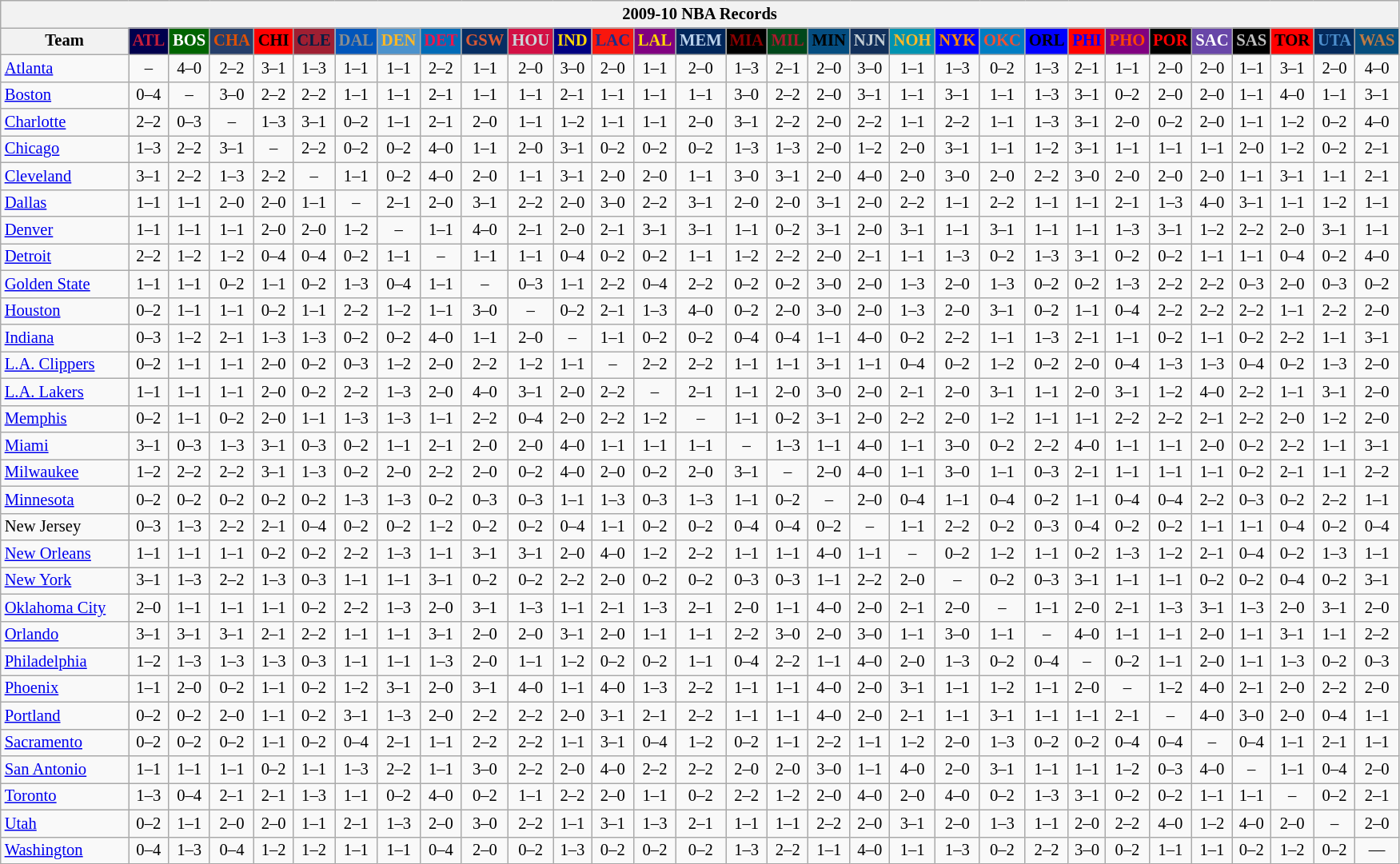<table class="wikitable mw-collapsible mw-collapsed" style="font-size:86%; text-align:center;">
<tr>
<th colspan=31>2009-10 NBA Records</th>
</tr>
<tr>
<th width=100>Team</th>
<th style="background:#00004d;color:#C41E3a;width=35">ATL</th>
<th style="background:#006400;color:#FFFFFF;width=35">BOS</th>
<th style="background:#253E6A;color:#DF5106;width=35">CHA</th>
<th style="background:#FF0000;color:#000000;width=35">CHI</th>
<th style="background:#9F1F32;color:#001D43;width=35">CLE</th>
<th style="background:#0055BA;color:#898D8F;width=35">DAL</th>
<th style="background:#4C92CC;color:#FDB827;width=35">DEN</th>
<th style="background:#006BB7;color:#ED164B;width=35">DET</th>
<th style="background:#072E63;color:#DC5A34;width=35">GSW</th>
<th style="background:#D31145;color:#CBD4D8;width=35">HOU</th>
<th style="background:#000080;color:#FFD700;width=35">IND</th>
<th style="background:#F9160D;color:#1A2E8B;width=35">LAC</th>
<th style="background:#800080;color:#FFD700;width=35">LAL</th>
<th style="background:#00265B;color:#BAD1EB;width=35">MEM</th>
<th style="background:#000000;color:#8B0000;width=35">MIA</th>
<th style="background:#00471B;color:#AC1A2F;width=35">MIL</th>
<th style="background:#044D80;color:#000000;width=35">MIN</th>
<th style="background:#12305B;color:#C4CED4;width=35">NJN</th>
<th style="background:#0093B1;color:#FDB827;width=35">NOH</th>
<th style="background:#0000FF;color:#FF8C00;width=35">NYK</th>
<th style="background:#007DC3;color:#F05033;width=35">OKC</th>
<th style="background:#0000FF;color:#000000;width=35">ORL</th>
<th style="background:#FF0000;color:#0000FF;width=35">PHI</th>
<th style="background:#800080;color:#FF4500;width=35">PHO</th>
<th style="background:#000000;color:#FF0000;width=35">POR</th>
<th style="background:#6846A8;color:#FFFFFF;width=35">SAC</th>
<th style="background:#000000;color:#C0C0C0;width=35">SAS</th>
<th style="background:#FF0000;color:#000000;width=35">TOR</th>
<th style="background:#042A5C;color:#4C8ECC;width=35">UTA</th>
<th style="background:#044D7D;color:#BC7A44;width=35">WAS</th>
</tr>
<tr>
<td style="text-align:left;"><a href='#'>Atlanta</a></td>
<td>–</td>
<td>4–0</td>
<td>2–2</td>
<td>3–1</td>
<td>1–3</td>
<td>1–1</td>
<td>1–1</td>
<td>2–2</td>
<td>1–1</td>
<td>2–0</td>
<td>3–0</td>
<td>2–0</td>
<td>1–1</td>
<td>2–0</td>
<td>1–3</td>
<td>2–1</td>
<td>2–0</td>
<td>3–0</td>
<td>1–1</td>
<td>1–3</td>
<td>0–2</td>
<td>1–3</td>
<td>2–1</td>
<td>1–1</td>
<td>2–0</td>
<td>2–0</td>
<td>1–1</td>
<td>3–1</td>
<td>2–0</td>
<td>4–0</td>
</tr>
<tr>
<td style="text-align:left;"><a href='#'>Boston</a></td>
<td>0–4</td>
<td>–</td>
<td>3–0</td>
<td>2–2</td>
<td>2–2</td>
<td>1–1</td>
<td>1–1</td>
<td>2–1</td>
<td>1–1</td>
<td>1–1</td>
<td>2–1</td>
<td>1–1</td>
<td>1–1</td>
<td>1–1</td>
<td>3–0</td>
<td>2–2</td>
<td>2–0</td>
<td>3–1</td>
<td>1–1</td>
<td>3–1</td>
<td>1–1</td>
<td>1–3</td>
<td>3–1</td>
<td>0–2</td>
<td>2–0</td>
<td>2–0</td>
<td>1–1</td>
<td>4–0</td>
<td>1–1</td>
<td>3–1</td>
</tr>
<tr>
<td style="text-align:left;"><a href='#'>Charlotte</a></td>
<td>2–2</td>
<td>0–3</td>
<td>–</td>
<td>1–3</td>
<td>3–1</td>
<td>0–2</td>
<td>1–1</td>
<td>2–1</td>
<td>2–0</td>
<td>1–1</td>
<td>1–2</td>
<td>1–1</td>
<td>1–1</td>
<td>2–0</td>
<td>3–1</td>
<td>2–2</td>
<td>2–0</td>
<td>2–2</td>
<td>1–1</td>
<td>2–2</td>
<td>1–1</td>
<td>1–3</td>
<td>3–1</td>
<td>2–0</td>
<td>0–2</td>
<td>2–0</td>
<td>1–1</td>
<td>1–2</td>
<td>0–2</td>
<td>4–0</td>
</tr>
<tr>
<td style="text-align:left;"><a href='#'>Chicago</a></td>
<td>1–3</td>
<td>2–2</td>
<td>3–1</td>
<td>–</td>
<td>2–2</td>
<td>0–2</td>
<td>0–2</td>
<td>4–0</td>
<td>1–1</td>
<td>2–0</td>
<td>3–1</td>
<td>0–2</td>
<td>0–2</td>
<td>0–2</td>
<td>1–3</td>
<td>1–3</td>
<td>2–0</td>
<td>1–2</td>
<td>2–0</td>
<td>3–1</td>
<td>1–1</td>
<td>1–2</td>
<td>3–1</td>
<td>1–1</td>
<td>1–1</td>
<td>1–1</td>
<td>2–0</td>
<td>1–2</td>
<td>0–2</td>
<td>2–1</td>
</tr>
<tr>
<td style="text-align:left;"><a href='#'>Cleveland</a></td>
<td>3–1</td>
<td>2–2</td>
<td>1–3</td>
<td>2–2</td>
<td>–</td>
<td>1–1</td>
<td>0–2</td>
<td>4–0</td>
<td>2–0</td>
<td>1–1</td>
<td>3–1</td>
<td>2–0</td>
<td>2–0</td>
<td>1–1</td>
<td>3–0</td>
<td>3–1</td>
<td>2–0</td>
<td>4–0</td>
<td>2–0</td>
<td>3–0</td>
<td>2–0</td>
<td>2–2</td>
<td>3–0</td>
<td>2–0</td>
<td>2–0</td>
<td>2–0</td>
<td>1–1</td>
<td>3–1</td>
<td>1–1</td>
<td>2–1</td>
</tr>
<tr>
<td style="text-align:left;"><a href='#'>Dallas</a></td>
<td>1–1</td>
<td>1–1</td>
<td>2–0</td>
<td>2–0</td>
<td>1–1</td>
<td>–</td>
<td>2–1</td>
<td>2–0</td>
<td>3–1</td>
<td>2–2</td>
<td>2–0</td>
<td>3–0</td>
<td>2–2</td>
<td>3–1</td>
<td>2–0</td>
<td>2–0</td>
<td>3–1</td>
<td>2–0</td>
<td>2–2</td>
<td>1–1</td>
<td>2–2</td>
<td>1–1</td>
<td>1–1</td>
<td>2–1</td>
<td>1–3</td>
<td>4–0</td>
<td>3–1</td>
<td>1–1</td>
<td>1–2</td>
<td>1–1</td>
</tr>
<tr>
<td style="text-align:left;"><a href='#'>Denver</a></td>
<td>1–1</td>
<td>1–1</td>
<td>1–1</td>
<td>2–0</td>
<td>2–0</td>
<td>1–2</td>
<td>–</td>
<td>1–1</td>
<td>4–0</td>
<td>2–1</td>
<td>2–0</td>
<td>2–1</td>
<td>3–1</td>
<td>3–1</td>
<td>1–1</td>
<td>0–2</td>
<td>3–1</td>
<td>2–0</td>
<td>3–1</td>
<td>1–1</td>
<td>3–1</td>
<td>1–1</td>
<td>1–1</td>
<td>1–3</td>
<td>3–1</td>
<td>1–2</td>
<td>2–2</td>
<td>2–0</td>
<td>3–1</td>
<td>1–1</td>
</tr>
<tr>
<td style="text-align:left;"><a href='#'>Detroit</a></td>
<td>2–2</td>
<td>1–2</td>
<td>1–2</td>
<td>0–4</td>
<td>0–4</td>
<td>0–2</td>
<td>1–1</td>
<td>–</td>
<td>1–1</td>
<td>1–1</td>
<td>0–4</td>
<td>0–2</td>
<td>0–2</td>
<td>1–1</td>
<td>1–2</td>
<td>2–2</td>
<td>2–0</td>
<td>2–1</td>
<td>1–1</td>
<td>1–3</td>
<td>0–2</td>
<td>1–3</td>
<td>3–1</td>
<td>0–2</td>
<td>0–2</td>
<td>1–1</td>
<td>1–1</td>
<td>0–4</td>
<td>0–2</td>
<td>4–0</td>
</tr>
<tr>
<td style="text-align:left;"><a href='#'>Golden State</a></td>
<td>1–1</td>
<td>1–1</td>
<td>0–2</td>
<td>1–1</td>
<td>0–2</td>
<td>1–3</td>
<td>0–4</td>
<td>1–1</td>
<td>–</td>
<td>0–3</td>
<td>1–1</td>
<td>2–2</td>
<td>0–4</td>
<td>2–2</td>
<td>0–2</td>
<td>0–2</td>
<td>3–0</td>
<td>2–0</td>
<td>1–3</td>
<td>2–0</td>
<td>1–3</td>
<td>0–2</td>
<td>0–2</td>
<td>1–3</td>
<td>2–2</td>
<td>2–2</td>
<td>0–3</td>
<td>2–0</td>
<td>0–3</td>
<td>0–2</td>
</tr>
<tr>
<td style="text-align:left;"><a href='#'>Houston</a></td>
<td>0–2</td>
<td>1–1</td>
<td>1–1</td>
<td>0–2</td>
<td>1–1</td>
<td>2–2</td>
<td>1–2</td>
<td>1–1</td>
<td>3–0</td>
<td>–</td>
<td>0–2</td>
<td>2–1</td>
<td>1–3</td>
<td>4–0</td>
<td>0–2</td>
<td>2–0</td>
<td>3–0</td>
<td>2–0</td>
<td>1–3</td>
<td>2–0</td>
<td>3–1</td>
<td>0–2</td>
<td>1–1</td>
<td>0–4</td>
<td>2–2</td>
<td>2–2</td>
<td>2–2</td>
<td>1–1</td>
<td>2–2</td>
<td>2–0</td>
</tr>
<tr>
<td style="text-align:left;"><a href='#'>Indiana</a></td>
<td>0–3</td>
<td>1–2</td>
<td>2–1</td>
<td>1–3</td>
<td>1–3</td>
<td>0–2</td>
<td>0–2</td>
<td>4–0</td>
<td>1–1</td>
<td>2–0</td>
<td>–</td>
<td>1–1</td>
<td>0–2</td>
<td>0–2</td>
<td>0–4</td>
<td>0–4</td>
<td>1–1</td>
<td>4–0</td>
<td>0–2</td>
<td>2–2</td>
<td>1–1</td>
<td>1–3</td>
<td>2–1</td>
<td>1–1</td>
<td>0–2</td>
<td>1–1</td>
<td>0–2</td>
<td>2–2</td>
<td>1–1</td>
<td>3–1</td>
</tr>
<tr>
<td style="text-align:left;"><a href='#'>L.A. Clippers</a></td>
<td>0–2</td>
<td>1–1</td>
<td>1–1</td>
<td>2–0</td>
<td>0–2</td>
<td>0–3</td>
<td>1–2</td>
<td>2–0</td>
<td>2–2</td>
<td>1–2</td>
<td>1–1</td>
<td>–</td>
<td>2–2</td>
<td>2–2</td>
<td>1–1</td>
<td>1–1</td>
<td>3–1</td>
<td>1–1</td>
<td>0–4</td>
<td>0–2</td>
<td>1–2</td>
<td>0–2</td>
<td>2–0</td>
<td>0–4</td>
<td>1–3</td>
<td>1–3</td>
<td>0–4</td>
<td>0–2</td>
<td>1–3</td>
<td>2–0</td>
</tr>
<tr>
<td style="text-align:left;"><a href='#'>L.A. Lakers</a></td>
<td>1–1</td>
<td>1–1</td>
<td>1–1</td>
<td>2–0</td>
<td>0–2</td>
<td>2–2</td>
<td>1–3</td>
<td>2–0</td>
<td>4–0</td>
<td>3–1</td>
<td>2–0</td>
<td>2–2</td>
<td>–</td>
<td>2–1</td>
<td>1–1</td>
<td>2–0</td>
<td>3–0</td>
<td>2–0</td>
<td>2–1</td>
<td>2–0</td>
<td>3–1</td>
<td>1–1</td>
<td>2–0</td>
<td>3–1</td>
<td>1–2</td>
<td>4–0</td>
<td>2–2</td>
<td>1–1</td>
<td>3–1</td>
<td>2–0</td>
</tr>
<tr>
<td style="text-align:left;"><a href='#'>Memphis</a></td>
<td>0–2</td>
<td>1–1</td>
<td>0–2</td>
<td>2–0</td>
<td>1–1</td>
<td>1–3</td>
<td>1–3</td>
<td>1–1</td>
<td>2–2</td>
<td>0–4</td>
<td>2–0</td>
<td>2–2</td>
<td>1–2</td>
<td>–</td>
<td>1–1</td>
<td>0–2</td>
<td>3–1</td>
<td>2–0</td>
<td>2–2</td>
<td>2–0</td>
<td>1–2</td>
<td>1–1</td>
<td>1–1</td>
<td>2–2</td>
<td>2–2</td>
<td>2–1</td>
<td>2–2</td>
<td>2–0</td>
<td>1–2</td>
<td>2–0</td>
</tr>
<tr>
<td style="text-align:left;"><a href='#'>Miami</a></td>
<td>3–1</td>
<td>0–3</td>
<td>1–3</td>
<td>3–1</td>
<td>0–3</td>
<td>0–2</td>
<td>1–1</td>
<td>2–1</td>
<td>2–0</td>
<td>2–0</td>
<td>4–0</td>
<td>1–1</td>
<td>1–1</td>
<td>1–1</td>
<td>–</td>
<td>1–3</td>
<td>1–1</td>
<td>4–0</td>
<td>1–1</td>
<td>3–0</td>
<td>0–2</td>
<td>2–2</td>
<td>4–0</td>
<td>1–1</td>
<td>1–1</td>
<td>2–0</td>
<td>0–2</td>
<td>2–2</td>
<td>1–1</td>
<td>3–1</td>
</tr>
<tr>
<td style="text-align:left;"><a href='#'>Milwaukee</a></td>
<td>1–2</td>
<td>2–2</td>
<td>2–2</td>
<td>3–1</td>
<td>1–3</td>
<td>0–2</td>
<td>2–0</td>
<td>2–2</td>
<td>2–0</td>
<td>0–2</td>
<td>4–0</td>
<td>2–0</td>
<td>0–2</td>
<td>2–0</td>
<td>3–1</td>
<td>–</td>
<td>2–0</td>
<td>4–0</td>
<td>1–1</td>
<td>3–0</td>
<td>1–1</td>
<td>0–3</td>
<td>2–1</td>
<td>1–1</td>
<td>1–1</td>
<td>1–1</td>
<td>0–2</td>
<td>2–1</td>
<td>1–1</td>
<td>2–2</td>
</tr>
<tr>
<td style="text-align:left;"><a href='#'>Minnesota</a></td>
<td>0–2</td>
<td>0–2</td>
<td>0–2</td>
<td>0–2</td>
<td>0–2</td>
<td>1–3</td>
<td>1–3</td>
<td>0–2</td>
<td>0–3</td>
<td>0–3</td>
<td>1–1</td>
<td>1–3</td>
<td>0–3</td>
<td>1–3</td>
<td>1–1</td>
<td>0–2</td>
<td>–</td>
<td>2–0</td>
<td>0–4</td>
<td>1–1</td>
<td>0–4</td>
<td>0–2</td>
<td>1–1</td>
<td>0–4</td>
<td>0–4</td>
<td>2–2</td>
<td>0–3</td>
<td>0–2</td>
<td>2–2</td>
<td>1–1</td>
</tr>
<tr>
<td style="text-align:left;">New Jersey</td>
<td>0–3</td>
<td>1–3</td>
<td>2–2</td>
<td>2–1</td>
<td>0–4</td>
<td>0–2</td>
<td>0–2</td>
<td>1–2</td>
<td>0–2</td>
<td>0–2</td>
<td>0–4</td>
<td>1–1</td>
<td>0–2</td>
<td>0–2</td>
<td>0–4</td>
<td>0–4</td>
<td>0–2</td>
<td>–</td>
<td>1–1</td>
<td>2–2</td>
<td>0–2</td>
<td>0–3</td>
<td>0–4</td>
<td>0–2</td>
<td>0–2</td>
<td>1–1</td>
<td>1–1</td>
<td>0–4</td>
<td>0–2</td>
<td>0–4</td>
</tr>
<tr>
<td style="text-align:left;"><a href='#'>New Orleans</a></td>
<td>1–1</td>
<td>1–1</td>
<td>1–1</td>
<td>0–2</td>
<td>0–2</td>
<td>2–2</td>
<td>1–3</td>
<td>1–1</td>
<td>3–1</td>
<td>3–1</td>
<td>2–0</td>
<td>4–0</td>
<td>1–2</td>
<td>2–2</td>
<td>1–1</td>
<td>1–1</td>
<td>4–0</td>
<td>1–1</td>
<td>–</td>
<td>0–2</td>
<td>1–2</td>
<td>1–1</td>
<td>0–2</td>
<td>1–3</td>
<td>1–2</td>
<td>2–1</td>
<td>0–4</td>
<td>0–2</td>
<td>1–3</td>
<td>1–1</td>
</tr>
<tr>
<td style="text-align:left;"><a href='#'>New York</a></td>
<td>3–1</td>
<td>1–3</td>
<td>2–2</td>
<td>1–3</td>
<td>0–3</td>
<td>1–1</td>
<td>1–1</td>
<td>3–1</td>
<td>0–2</td>
<td>0–2</td>
<td>2–2</td>
<td>2–0</td>
<td>0–2</td>
<td>0–2</td>
<td>0–3</td>
<td>0–3</td>
<td>1–1</td>
<td>2–2</td>
<td>2–0</td>
<td>–</td>
<td>0–2</td>
<td>0–3</td>
<td>3–1</td>
<td>1–1</td>
<td>1–1</td>
<td>0–2</td>
<td>0–2</td>
<td>0–4</td>
<td>0–2</td>
<td>3–1</td>
</tr>
<tr>
<td style="text-align:left;"><a href='#'>Oklahoma City</a></td>
<td>2–0</td>
<td>1–1</td>
<td>1–1</td>
<td>1–1</td>
<td>0–2</td>
<td>2–2</td>
<td>1–3</td>
<td>2–0</td>
<td>3–1</td>
<td>1–3</td>
<td>1–1</td>
<td>2–1</td>
<td>1–3</td>
<td>2–1</td>
<td>2–0</td>
<td>1–1</td>
<td>4–0</td>
<td>2–0</td>
<td>2–1</td>
<td>2–0</td>
<td>–</td>
<td>1–1</td>
<td>2–0</td>
<td>2–1</td>
<td>1–3</td>
<td>3–1</td>
<td>1–3</td>
<td>2–0</td>
<td>3–1</td>
<td>2–0</td>
</tr>
<tr>
<td style="text-align:left;"><a href='#'>Orlando</a></td>
<td>3–1</td>
<td>3–1</td>
<td>3–1</td>
<td>2–1</td>
<td>2–2</td>
<td>1–1</td>
<td>1–1</td>
<td>3–1</td>
<td>2–0</td>
<td>2–0</td>
<td>3–1</td>
<td>2–0</td>
<td>1–1</td>
<td>1–1</td>
<td>2–2</td>
<td>3–0</td>
<td>2–0</td>
<td>3–0</td>
<td>1–1</td>
<td>3–0</td>
<td>1–1</td>
<td>–</td>
<td>4–0</td>
<td>1–1</td>
<td>1–1</td>
<td>2–0</td>
<td>1–1</td>
<td>3–1</td>
<td>1–1</td>
<td>2–2</td>
</tr>
<tr>
<td style="text-align:left;"><a href='#'>Philadelphia</a></td>
<td>1–2</td>
<td>1–3</td>
<td>1–3</td>
<td>1–3</td>
<td>0–3</td>
<td>1–1</td>
<td>1–1</td>
<td>1–3</td>
<td>2–0</td>
<td>1–1</td>
<td>1–2</td>
<td>0–2</td>
<td>0–2</td>
<td>1–1</td>
<td>0–4</td>
<td>2–2</td>
<td>1–1</td>
<td>4–0</td>
<td>2–0</td>
<td>1–3</td>
<td>0–2</td>
<td>0–4</td>
<td>–</td>
<td>0–2</td>
<td>1–1</td>
<td>2–0</td>
<td>1–1</td>
<td>1–3</td>
<td>0–2</td>
<td>0–3</td>
</tr>
<tr>
<td style="text-align:left;"><a href='#'>Phoenix</a></td>
<td>1–1</td>
<td>2–0</td>
<td>0–2</td>
<td>1–1</td>
<td>0–2</td>
<td>1–2</td>
<td>3–1</td>
<td>2–0</td>
<td>3–1</td>
<td>4–0</td>
<td>1–1</td>
<td>4–0</td>
<td>1–3</td>
<td>2–2</td>
<td>1–1</td>
<td>1–1</td>
<td>4–0</td>
<td>2–0</td>
<td>3–1</td>
<td>1–1</td>
<td>1–2</td>
<td>1–1</td>
<td>2–0</td>
<td>–</td>
<td>1–2</td>
<td>4–0</td>
<td>2–1</td>
<td>2–0</td>
<td>2–2</td>
<td>2–0</td>
</tr>
<tr>
<td style="text-align:left;"><a href='#'>Portland</a></td>
<td>0–2</td>
<td>0–2</td>
<td>2–0</td>
<td>1–1</td>
<td>0–2</td>
<td>3–1</td>
<td>1–3</td>
<td>2–0</td>
<td>2–2</td>
<td>2–2</td>
<td>2–0</td>
<td>3–1</td>
<td>2–1</td>
<td>2–2</td>
<td>1–1</td>
<td>1–1</td>
<td>4–0</td>
<td>2–0</td>
<td>2–1</td>
<td>1–1</td>
<td>3–1</td>
<td>1–1</td>
<td>1–1</td>
<td>2–1</td>
<td>–</td>
<td>4–0</td>
<td>3–0</td>
<td>2–0</td>
<td>0–4</td>
<td>1–1</td>
</tr>
<tr>
<td style="text-align:left;"><a href='#'>Sacramento</a></td>
<td>0–2</td>
<td>0–2</td>
<td>0–2</td>
<td>1–1</td>
<td>0–2</td>
<td>0–4</td>
<td>2–1</td>
<td>1–1</td>
<td>2–2</td>
<td>2–2</td>
<td>1–1</td>
<td>3–1</td>
<td>0–4</td>
<td>1–2</td>
<td>0–2</td>
<td>1–1</td>
<td>2–2</td>
<td>1–1</td>
<td>1–2</td>
<td>2–0</td>
<td>1–3</td>
<td>0–2</td>
<td>0–2</td>
<td>0–4</td>
<td>0–4</td>
<td>–</td>
<td>0–4</td>
<td>1–1</td>
<td>2–1</td>
<td>1–1</td>
</tr>
<tr>
<td style="text-align:left;"><a href='#'>San Antonio</a></td>
<td>1–1</td>
<td>1–1</td>
<td>1–1</td>
<td>0–2</td>
<td>1–1</td>
<td>1–3</td>
<td>2–2</td>
<td>1–1</td>
<td>3–0</td>
<td>2–2</td>
<td>2–0</td>
<td>4–0</td>
<td>2–2</td>
<td>2–2</td>
<td>2–0</td>
<td>2–0</td>
<td>3–0</td>
<td>1–1</td>
<td>4–0</td>
<td>2–0</td>
<td>3–1</td>
<td>1–1</td>
<td>1–1</td>
<td>1–2</td>
<td>0–3</td>
<td>4–0</td>
<td>–</td>
<td>1–1</td>
<td>0–4</td>
<td>2–0</td>
</tr>
<tr>
<td style="text-align:left;"><a href='#'>Toronto</a></td>
<td>1–3</td>
<td>0–4</td>
<td>2–1</td>
<td>2–1</td>
<td>1–3</td>
<td>1–1</td>
<td>0–2</td>
<td>4–0</td>
<td>0–2</td>
<td>1–1</td>
<td>2–2</td>
<td>2–0</td>
<td>1–1</td>
<td>0–2</td>
<td>2–2</td>
<td>1–2</td>
<td>2–0</td>
<td>4–0</td>
<td>2–0</td>
<td>4–0</td>
<td>0–2</td>
<td>1–3</td>
<td>3–1</td>
<td>0–2</td>
<td>0–2</td>
<td>1–1</td>
<td>1–1</td>
<td>–</td>
<td>0–2</td>
<td>2–1</td>
</tr>
<tr>
<td style="text-align:left;"><a href='#'>Utah</a></td>
<td>0–2</td>
<td>1–1</td>
<td>2–0</td>
<td>2–0</td>
<td>1–1</td>
<td>2–1</td>
<td>1–3</td>
<td>2–0</td>
<td>3–0</td>
<td>2–2</td>
<td>1–1</td>
<td>3–1</td>
<td>1–3</td>
<td>2–1</td>
<td>1–1</td>
<td>1–1</td>
<td>2–2</td>
<td>2–0</td>
<td>3–1</td>
<td>2–0</td>
<td>1–3</td>
<td>1–1</td>
<td>2–0</td>
<td>2–2</td>
<td>4–0</td>
<td>1–2</td>
<td>4–0</td>
<td>2–0</td>
<td>–</td>
<td>2–0</td>
</tr>
<tr>
<td style="text-align:left;"><a href='#'>Washington</a></td>
<td>0–4</td>
<td>1–3</td>
<td>0–4</td>
<td>1–2</td>
<td>1–2</td>
<td>1–1</td>
<td>1–1</td>
<td>0–4</td>
<td>2–0</td>
<td>0–2</td>
<td>1–3</td>
<td>0–2</td>
<td>0–2</td>
<td>0–2</td>
<td>1–3</td>
<td>2–2</td>
<td>1–1</td>
<td>4–0</td>
<td>1–1</td>
<td>1–3</td>
<td>0–2</td>
<td>2–2</td>
<td>3–0</td>
<td>0–2</td>
<td>1–1</td>
<td>1–1</td>
<td>0–2</td>
<td>1–2</td>
<td>0–2</td>
<td>—</td>
</tr>
</table>
